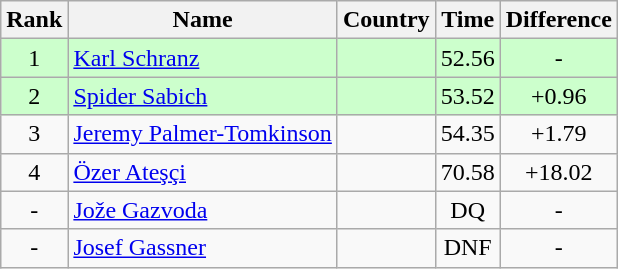<table class="wikitable sortable" style="text-align:center">
<tr>
<th>Rank</th>
<th>Name</th>
<th>Country</th>
<th>Time</th>
<th>Difference</th>
</tr>
<tr style="background:#cfc;">
<td>1</td>
<td align=left><a href='#'>Karl Schranz</a></td>
<td align=left></td>
<td>52.56</td>
<td>-</td>
</tr>
<tr style="background:#cfc;">
<td>2</td>
<td align=left><a href='#'>Spider Sabich</a></td>
<td align=left></td>
<td>53.52</td>
<td>+0.96</td>
</tr>
<tr>
<td>3</td>
<td align=left><a href='#'>Jeremy Palmer-Tomkinson</a></td>
<td align=left></td>
<td>54.35</td>
<td>+1.79</td>
</tr>
<tr>
<td>4</td>
<td align=left><a href='#'>Özer Ateşçi</a></td>
<td align=left></td>
<td>70.58</td>
<td>+18.02</td>
</tr>
<tr>
<td>-</td>
<td align=left><a href='#'>Jože Gazvoda</a></td>
<td align=left></td>
<td>DQ</td>
<td>-</td>
</tr>
<tr>
<td>-</td>
<td align=left><a href='#'>Josef Gassner</a></td>
<td align=left></td>
<td>DNF</td>
<td>-</td>
</tr>
</table>
